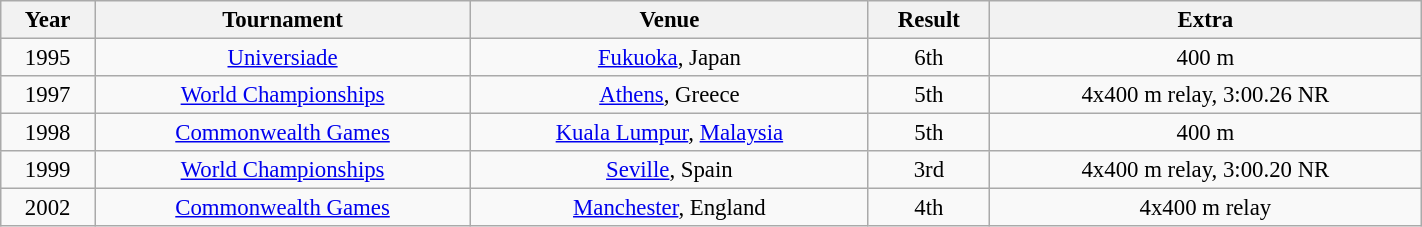<table class="wikitable" style=" text-align:center; font-size:95%;" width="75%">
<tr>
<th>Year</th>
<th>Tournament</th>
<th>Venue</th>
<th>Result</th>
<th>Extra</th>
</tr>
<tr>
<td>1995</td>
<td><a href='#'>Universiade</a></td>
<td><a href='#'>Fukuoka</a>, Japan</td>
<td align="center">6th</td>
<td>400 m</td>
</tr>
<tr>
<td>1997</td>
<td><a href='#'>World Championships</a></td>
<td><a href='#'>Athens</a>, Greece</td>
<td align="center">5th</td>
<td>4x400 m relay, 3:00.26 NR</td>
</tr>
<tr>
<td>1998</td>
<td><a href='#'>Commonwealth Games</a></td>
<td><a href='#'>Kuala Lumpur</a>, <a href='#'>Malaysia</a></td>
<td align="center">5th</td>
<td>400 m</td>
</tr>
<tr>
<td>1999</td>
<td><a href='#'>World Championships</a></td>
<td><a href='#'>Seville</a>, Spain</td>
<td align="center">3rd</td>
<td>4x400 m relay, 3:00.20 NR</td>
</tr>
<tr>
<td>2002</td>
<td><a href='#'>Commonwealth Games</a></td>
<td><a href='#'>Manchester</a>, England</td>
<td align="center">4th</td>
<td>4x400 m relay</td>
</tr>
</table>
